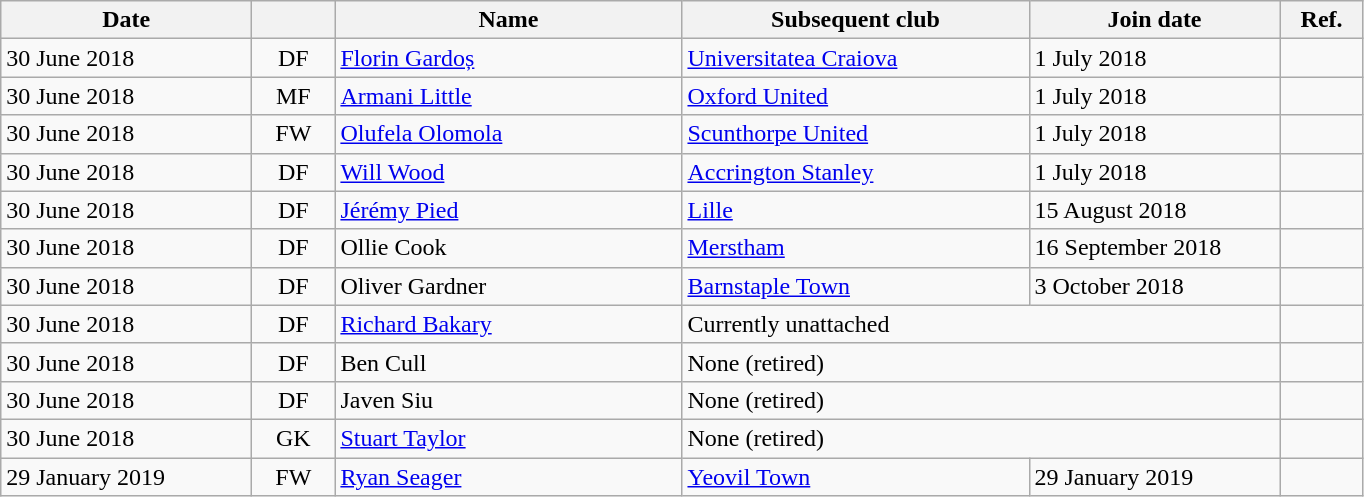<table class="wikitable plainrowheaders">
<tr>
<th scope="col" style="width:10em;">Date</th>
<th scope="col" style="width:3em;"></th>
<th scope="col" style="width:14em;">Name</th>
<th scope="col" style="width:14em;">Subsequent club</th>
<th scope="col" style="width:10em;">Join date</th>
<th scope="col" style="width:3em;">Ref.</th>
</tr>
<tr>
<td>30 June 2018</td>
<td align="center">DF</td>
<td> <a href='#'>Florin Gardoș</a></td>
<td> <a href='#'>Universitatea Craiova</a></td>
<td>1 July 2018</td>
<td align="center"></td>
</tr>
<tr>
<td>30 June 2018</td>
<td align="center">MF</td>
<td> <a href='#'>Armani Little</a></td>
<td> <a href='#'>Oxford United</a></td>
<td>1 July 2018</td>
<td align="center"></td>
</tr>
<tr>
<td>30 June 2018</td>
<td align="center">FW</td>
<td> <a href='#'>Olufela Olomola</a></td>
<td> <a href='#'>Scunthorpe United</a></td>
<td>1 July 2018</td>
<td align="center"></td>
</tr>
<tr>
<td>30 June 2018</td>
<td align="center">DF</td>
<td> <a href='#'>Will Wood</a></td>
<td> <a href='#'>Accrington Stanley</a></td>
<td>1 July 2018</td>
<td align="center"></td>
</tr>
<tr>
<td>30 June 2018</td>
<td align="center">DF</td>
<td> <a href='#'>Jérémy Pied</a></td>
<td> <a href='#'>Lille</a></td>
<td>15 August 2018</td>
<td align="center"></td>
</tr>
<tr>
<td>30 June 2018</td>
<td align="center">DF</td>
<td> Ollie Cook</td>
<td> <a href='#'>Merstham</a></td>
<td>16 September 2018</td>
<td align="center"></td>
</tr>
<tr>
<td>30 June 2018</td>
<td align="center">DF</td>
<td> Oliver Gardner</td>
<td> <a href='#'>Barnstaple Town</a></td>
<td>3 October 2018</td>
<td align="center"></td>
</tr>
<tr>
<td>30 June 2018</td>
<td align="center">DF</td>
<td> <a href='#'>Richard Bakary</a></td>
<td colspan="2">Currently unattached</td>
<td align="center"></td>
</tr>
<tr>
<td>30 June 2018</td>
<td align="center">DF</td>
<td> Ben Cull</td>
<td colspan="2">None (retired)</td>
<td align="center"></td>
</tr>
<tr>
<td>30 June 2018</td>
<td align="center">DF</td>
<td> Javen Siu</td>
<td colspan="2">None (retired)</td>
<td align="center"></td>
</tr>
<tr>
<td>30 June 2018</td>
<td align="center">GK</td>
<td> <a href='#'>Stuart Taylor</a></td>
<td colspan="2">None (retired)</td>
<td align="center"></td>
</tr>
<tr>
<td>29 January 2019</td>
<td align="center">FW</td>
<td> <a href='#'>Ryan Seager</a></td>
<td> <a href='#'>Yeovil Town</a></td>
<td>29 January 2019</td>
<td align="center"></td>
</tr>
</table>
